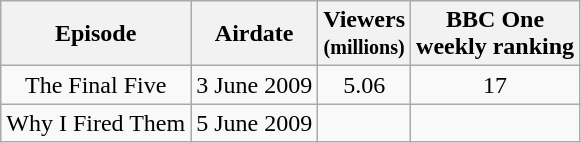<table class="wikitable" style="text-align:center;">
<tr>
<th>Episode</th>
<th>Airdate</th>
<th>Viewers<br><small>(millions)</small></th>
<th>BBC One<br>weekly ranking</th>
</tr>
<tr>
<td>The Final Five</td>
<td>3 June 2009</td>
<td>5.06</td>
<td>17</td>
</tr>
<tr>
<td>Why I Fired Them</td>
<td>5 June 2009</td>
<td></td>
<td></td>
</tr>
</table>
